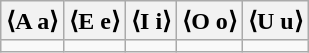<table class="wikitable">
<tr>
<th>⟨A a⟩</th>
<th>⟨E e⟩</th>
<th>⟨I i⟩</th>
<th>⟨O o⟩</th>
<th>⟨U u⟩</th>
</tr>
<tr>
<td></td>
<td></td>
<td></td>
<td></td>
<td></td>
</tr>
</table>
